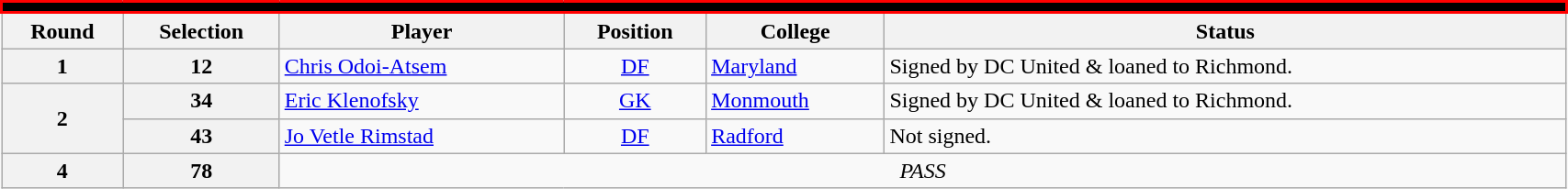<table class="wikitable sortable" style="width:90%; text-align:center; font-size:100%; text-align:left;">
<tr style="border-spacing: 2px; border: 2px solid red;">
<td colspan="6" bgcolor="#000000" color="#FFFFFF" border="#E32526" align="center"><strong></strong></td>
</tr>
<tr>
<th>Round</th>
<th>Selection</th>
<th>Player</th>
<th>Position</th>
<th>College</th>
<th>Status</th>
</tr>
<tr>
<th>1</th>
<th>12</th>
<td> <a href='#'>Chris Odoi-Atsem</a></td>
<td align=center><a href='#'>DF</a></td>
<td><a href='#'>Maryland</a></td>
<td>Signed by DC United & loaned to Richmond.</td>
</tr>
<tr>
<th rowspan=2>2</th>
<th>34</th>
<td> <a href='#'>Eric Klenofsky</a></td>
<td align=center><a href='#'>GK</a></td>
<td><a href='#'>Monmouth</a></td>
<td>Signed by DC United & loaned to Richmond.</td>
</tr>
<tr>
<th>43</th>
<td> <a href='#'>Jo Vetle Rimstad</a></td>
<td align=center><a href='#'>DF</a></td>
<td><a href='#'>Radford</a></td>
<td>Not signed.</td>
</tr>
<tr>
<th>4</th>
<th>78</th>
<td colspan="4" align="center"><em>PASS</em></td>
</tr>
</table>
